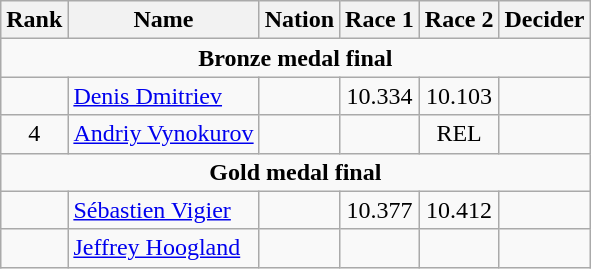<table class="wikitable" style="text-align:center">
<tr>
<th>Rank</th>
<th>Name</th>
<th>Nation</th>
<th>Race 1</th>
<th>Race 2</th>
<th>Decider</th>
</tr>
<tr>
<td colspan=6><strong>Bronze medal final</strong></td>
</tr>
<tr>
<td></td>
<td align=left><a href='#'>Denis Dmitriev</a></td>
<td align=left></td>
<td>10.334</td>
<td>10.103</td>
<td></td>
</tr>
<tr>
<td>4</td>
<td align=left><a href='#'>Andriy Vynokurov</a></td>
<td align=left></td>
<td></td>
<td>REL</td>
<td></td>
</tr>
<tr>
<td colspan=6><strong>Gold medal final</strong></td>
</tr>
<tr>
<td></td>
<td align=left><a href='#'>Sébastien Vigier</a></td>
<td align=left></td>
<td>10.377</td>
<td>10.412</td>
<td></td>
</tr>
<tr>
<td></td>
<td align=left><a href='#'>Jeffrey Hoogland</a></td>
<td align=left></td>
<td></td>
<td></td>
<td></td>
</tr>
</table>
